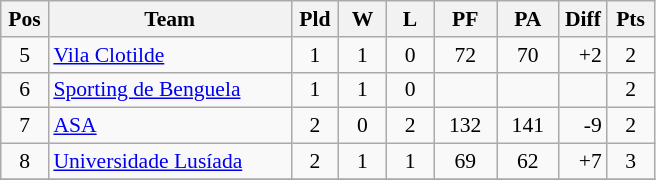<table class="wikitable" style="font-size:90%;">
<tr>
<th width=25>Pos</th>
<th width=155>Team</th>
<th width=25>Pld</th>
<th width=25>W</th>
<th width=25>L</th>
<th width=35>PF</th>
<th width=35>PA</th>
<th width=25>Diff</th>
<th width=25>Pts</th>
</tr>
<tr>
<td align=Center>5</td>
<td><a href='#'>Vila Clotilde</a></td>
<td align=Center>1</td>
<td align=Center>1</td>
<td align=Center>0</td>
<td align=center>72</td>
<td align=center>70</td>
<td align=right>+2</td>
<td align=Center>2</td>
</tr>
<tr>
<td align=Center>6</td>
<td><a href='#'>Sporting de Benguela</a></td>
<td align=Center>1</td>
<td align=Center>1</td>
<td align=Center>0</td>
<td align=center></td>
<td align=center></td>
<td align=right></td>
<td align=Center>2</td>
</tr>
<tr>
<td align=Center>7</td>
<td><a href='#'>ASA</a></td>
<td align=Center>2</td>
<td align=Center>0</td>
<td align=Center>2</td>
<td align=center>132</td>
<td align=center>141</td>
<td align=right>-9</td>
<td align=Center>2</td>
</tr>
<tr>
<td align=Center>8</td>
<td><a href='#'>Universidade Lusíada</a></td>
<td align=Center>2</td>
<td align=Center>1</td>
<td align=Center>1</td>
<td align=center>69</td>
<td align=center>62</td>
<td align=right>+7</td>
<td align=Center>3</td>
</tr>
<tr>
</tr>
</table>
